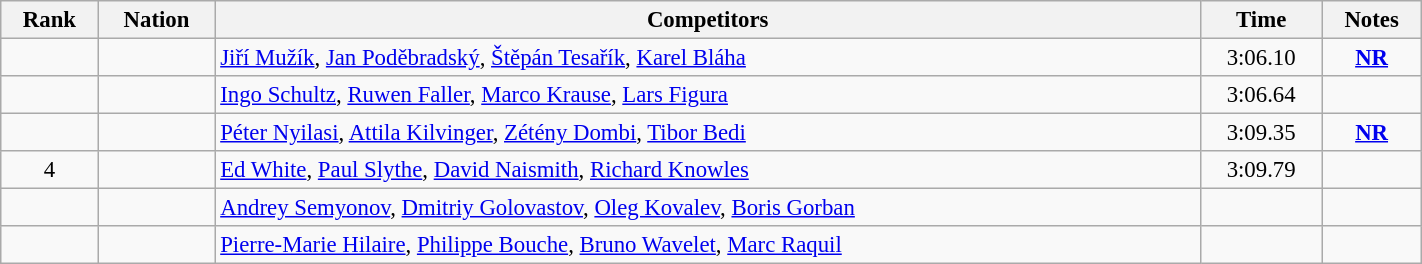<table class="wikitable sortable" width=75% style="text-align:center; font-size:95%">
<tr>
<th>Rank</th>
<th>Nation</th>
<th>Competitors</th>
<th>Time</th>
<th>Notes</th>
</tr>
<tr>
<td></td>
<td align=left></td>
<td align=left><a href='#'>Jiří Mužík</a>, <a href='#'>Jan Poděbradský</a>, <a href='#'>Štěpán Tesařík</a>, <a href='#'>Karel Bláha</a></td>
<td>3:06.10</td>
<td><strong><a href='#'>NR</a></strong></td>
</tr>
<tr>
<td></td>
<td align=left></td>
<td align=left><a href='#'>Ingo Schultz</a>, <a href='#'>Ruwen Faller</a>, <a href='#'>Marco Krause</a>, <a href='#'>Lars Figura</a></td>
<td>3:06.64</td>
<td></td>
</tr>
<tr>
<td></td>
<td align=left></td>
<td align=left><a href='#'>Péter Nyilasi</a>, <a href='#'>Attila Kilvinger</a>, <a href='#'>Zétény Dombi</a>, <a href='#'>Tibor Bedi</a></td>
<td>3:09.35</td>
<td><strong><a href='#'>NR</a></strong></td>
</tr>
<tr>
<td>4</td>
<td align=left></td>
<td align=left><a href='#'>Ed White</a>, <a href='#'>Paul Slythe</a>, <a href='#'>David Naismith</a>, <a href='#'>Richard Knowles</a></td>
<td>3:09.79</td>
<td></td>
</tr>
<tr>
<td></td>
<td align=left></td>
<td align=left><a href='#'>Andrey Semyonov</a>, <a href='#'>Dmitriy Golovastov</a>, <a href='#'>Oleg Kovalev</a>, <a href='#'>Boris Gorban</a></td>
<td></td>
<td></td>
</tr>
<tr>
<td></td>
<td align=left></td>
<td align=left><a href='#'>Pierre-Marie Hilaire</a>, <a href='#'>Philippe Bouche</a>, <a href='#'>Bruno Wavelet</a>, <a href='#'>Marc Raquil</a></td>
<td></td>
<td></td>
</tr>
</table>
